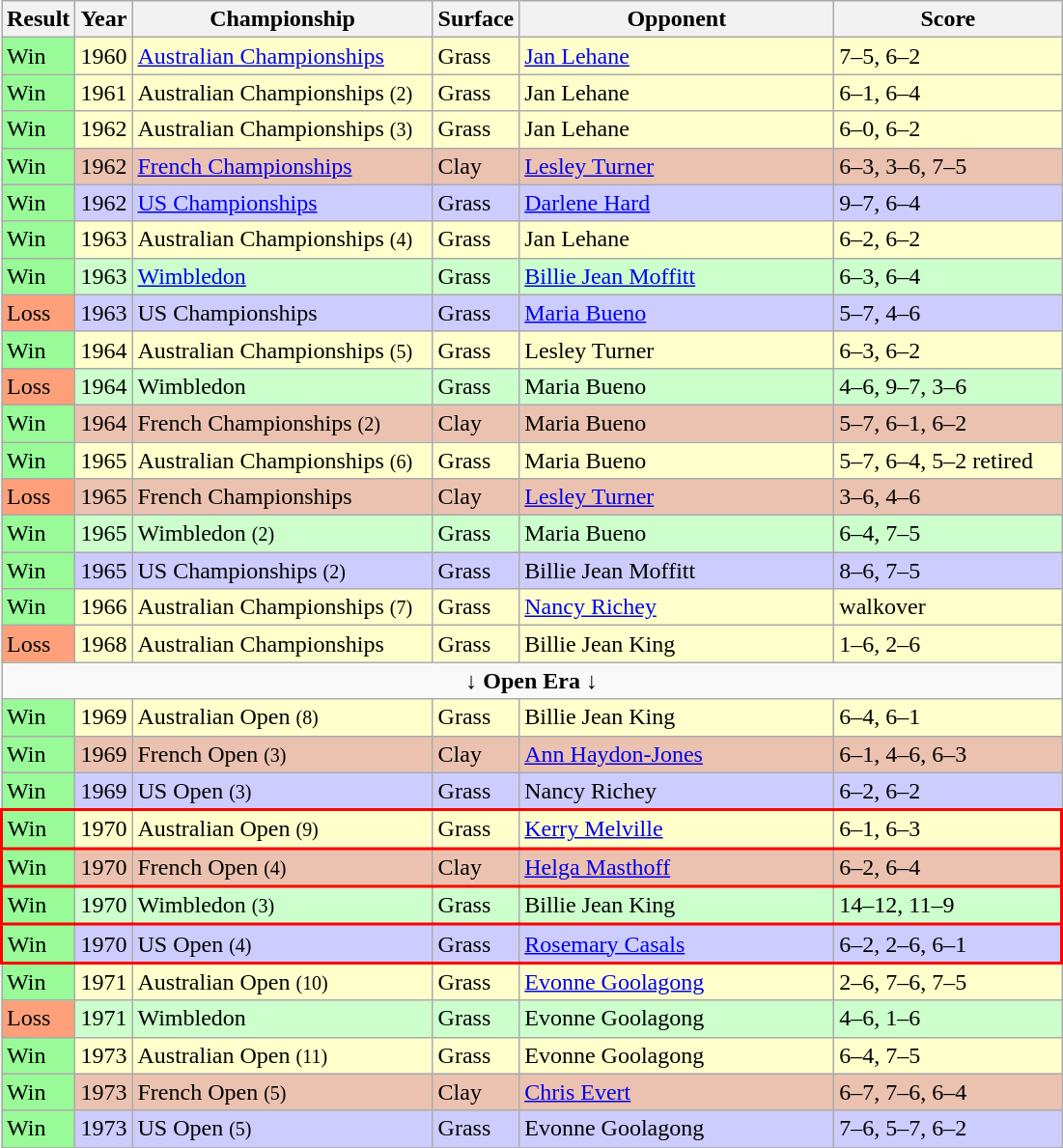<table class="sortable wikitable">
<tr>
<th>Result</th>
<th>Year</th>
<th width=200>Championship</th>
<th>Surface</th>
<th width=210>Opponent</th>
<th width=150 class="unsortable">Score</th>
</tr>
<tr style=background:#ffffcc>
<td style=background:#98fb98>Win</td>
<td>1960</td>
<td><a href='#'>Australian Championships</a></td>
<td>Grass</td>
<td> <a href='#'>Jan Lehane</a></td>
<td>7–5, 6–2</td>
</tr>
<tr style=background:#ffffcc>
<td style=background:#98fb98>Win</td>
<td>1961</td>
<td>Australian Championships <small>(2)</small></td>
<td>Grass</td>
<td> Jan Lehane</td>
<td>6–1, 6–4</td>
</tr>
<tr style=background:#ffffcc>
<td style=background:#98fb98>Win</td>
<td>1962</td>
<td>Australian Championships <small>(3)</small></td>
<td>Grass</td>
<td> Jan Lehane</td>
<td>6–0, 6–2</td>
</tr>
<tr style=background:#ebc2af>
<td style=background:#98fb98>Win</td>
<td>1962</td>
<td><a href='#'>French Championships</a></td>
<td>Clay</td>
<td> <a href='#'>Lesley Turner</a></td>
<td>6–3, 3–6, 7–5</td>
</tr>
<tr style=background:#ccccff>
<td style=background:#98fb98>Win</td>
<td>1962</td>
<td><a href='#'>US Championships</a></td>
<td>Grass</td>
<td> <a href='#'>Darlene Hard</a></td>
<td>9–7, 6–4</td>
</tr>
<tr style=background:#ffffcc>
<td style=background:#98fb98>Win</td>
<td>1963</td>
<td>Australian Championships <small>(4)</small></td>
<td>Grass</td>
<td> Jan Lehane</td>
<td>6–2, 6–2</td>
</tr>
<tr style=background:#ccffcc>
<td style=background:#98fb98>Win</td>
<td>1963</td>
<td><a href='#'>Wimbledon</a></td>
<td>Grass</td>
<td> <a href='#'>Billie Jean Moffitt</a></td>
<td>6–3, 6–4</td>
</tr>
<tr style=background:#ccccff>
<td style=background:#ffa07a>Loss</td>
<td>1963</td>
<td>US Championships</td>
<td>Grass</td>
<td> <a href='#'>Maria Bueno</a></td>
<td>5–7, 4–6</td>
</tr>
<tr style=background:#ffffcc>
<td style=background:#98fb98>Win</td>
<td>1964</td>
<td>Australian Championships <small>(5)</small></td>
<td>Grass</td>
<td> Lesley Turner</td>
<td>6–3, 6–2</td>
</tr>
<tr style=background:#ccffcc>
<td style=background:#ffa07a>Loss</td>
<td>1964</td>
<td>Wimbledon</td>
<td>Grass</td>
<td> Maria Bueno</td>
<td>4–6, 9–7, 3–6</td>
</tr>
<tr style=background:#ebc2af>
<td style=background:#98fb98>Win</td>
<td>1964</td>
<td>French Championships <small>(2)</small></td>
<td>Clay</td>
<td> Maria Bueno</td>
<td>5–7, 6–1, 6–2</td>
</tr>
<tr style=background:#ffffcc>
<td style=background:#98fb98>Win</td>
<td>1965</td>
<td>Australian Championships <small>(6)</small></td>
<td>Grass</td>
<td> Maria Bueno</td>
<td>5–7, 6–4, 5–2 retired</td>
</tr>
<tr style=background:#ebc2af>
<td style=background:#ffa07a>Loss</td>
<td>1965</td>
<td>French Championships</td>
<td>Clay</td>
<td> <a href='#'>Lesley Turner</a></td>
<td>3–6, 4–6</td>
</tr>
<tr style=background:#ccffcc>
<td style=background:#98fb98>Win</td>
<td>1965</td>
<td>Wimbledon <small>(2)</small></td>
<td>Grass</td>
<td> Maria Bueno</td>
<td>6–4, 7–5</td>
</tr>
<tr style=background:#ccccff>
<td style=background:#98fb98>Win</td>
<td>1965</td>
<td>US Championships <small>(2)</small></td>
<td>Grass</td>
<td> Billie Jean Moffitt</td>
<td>8–6, 7–5</td>
</tr>
<tr style=background:#ffffcc>
<td style=background:#98fb98>Win</td>
<td>1966</td>
<td>Australian Championships <small>(7)</small></td>
<td>Grass</td>
<td> <a href='#'>Nancy Richey</a></td>
<td>walkover</td>
</tr>
<tr style=background:#ffffcc>
<td style=background:#ffa07a>Loss</td>
<td>1968</td>
<td>Australian Championships</td>
<td>Grass</td>
<td> Billie Jean King</td>
<td>1–6, 2–6</td>
</tr>
<tr>
<td align=center colspan=6><strong>↓ Open Era ↓</strong><br></td>
</tr>
<tr style=background:#ffffcc>
<td style=background:#98fb98>Win</td>
<td>1969</td>
<td>Australian Open <small>(8)</small></td>
<td>Grass</td>
<td> Billie Jean King</td>
<td>6–4, 6–1</td>
</tr>
<tr style=background:#ebc2af>
<td style=background:#98fb98>Win</td>
<td>1969</td>
<td>French Open <small>(3)</small></td>
<td>Clay</td>
<td> <a href='#'>Ann Haydon-Jones</a></td>
<td>6–1, 4–6, 6–3</td>
</tr>
<tr style=background:#ccccff>
<td style=background:#98fb98>Win</td>
<td>1969</td>
<td>US Open <small>(3)</small></td>
<td>Grass</td>
<td> Nancy Richey</td>
<td>6–2, 6–2</td>
</tr>
<tr style="background:#ffc;border:2px solid red">
<td style=background:#98fb98>Win</td>
<td>1970</td>
<td>Australian Open <small>(9)</small></td>
<td>Grass</td>
<td> <a href='#'>Kerry Melville</a></td>
<td>6–1, 6–3</td>
</tr>
<tr style="background:#ebc2af;border:2px solid red">
<td style=background:#98fb98>Win</td>
<td>1970</td>
<td>French Open <small>(4)</small></td>
<td>Clay</td>
<td> <a href='#'>Helga Masthoff</a></td>
<td>6–2, 6–4</td>
</tr>
<tr style="background:#cfc;border:2px solid red">
<td style=background:#98fb98>Win</td>
<td>1970</td>
<td>Wimbledon <small>(3)</small></td>
<td>Grass</td>
<td> Billie Jean King</td>
<td>14–12, 11–9</td>
</tr>
<tr style="background:#ccf;border:2px solid red">
<td style=background:#98fb98>Win</td>
<td>1970</td>
<td>US Open <small>(4)</small></td>
<td>Grass</td>
<td> <a href='#'>Rosemary Casals</a></td>
<td>6–2, 2–6, 6–1</td>
</tr>
<tr style=background:#ffffcc>
<td style=background:#98fb98>Win</td>
<td>1971</td>
<td>Australian Open <small>(10)</small></td>
<td>Grass</td>
<td> <a href='#'>Evonne Goolagong</a></td>
<td>2–6, 7–6, 7–5</td>
</tr>
<tr style=background:#ccffcc>
<td style=background:#ffa07a>Loss</td>
<td>1971</td>
<td>Wimbledon</td>
<td>Grass</td>
<td> Evonne Goolagong</td>
<td>4–6, 1–6</td>
</tr>
<tr style=background:#ffffcc>
<td style=background:#98fb98>Win</td>
<td>1973</td>
<td>Australian Open <small>(11)</small></td>
<td>Grass</td>
<td> Evonne Goolagong</td>
<td>6–4, 7–5</td>
</tr>
<tr style=background:#ebc2af>
<td style=background:#98fb98>Win</td>
<td>1973</td>
<td>French Open <small>(5)</small></td>
<td>Clay</td>
<td> <a href='#'>Chris Evert</a></td>
<td>6–7, 7–6, 6–4</td>
</tr>
<tr style=background:#ccccff>
<td style=background:#98fb98>Win</td>
<td>1973</td>
<td>US Open <small>(5)</small></td>
<td>Grass</td>
<td> Evonne Goolagong</td>
<td>7–6, 5–7, 6–2</td>
</tr>
</table>
